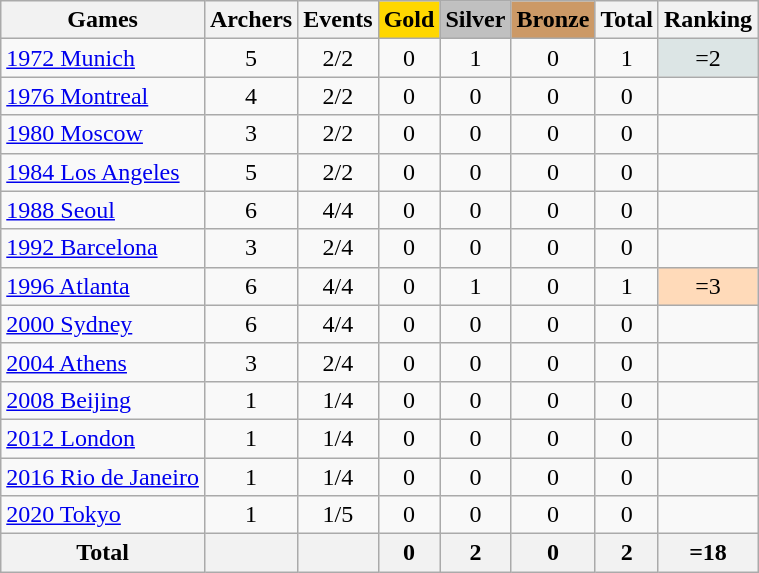<table class="wikitable sortable" style="text-align:center">
<tr>
<th>Games</th>
<th>Archers</th>
<th>Events</th>
<th style="background-color:gold;">Gold</th>
<th style="background-color:silver;">Silver</th>
<th style="background-color:#c96;">Bronze</th>
<th>Total</th>
<th>Ranking</th>
</tr>
<tr>
<td align=left><a href='#'>1972 Munich</a></td>
<td>5</td>
<td>2/2</td>
<td>0</td>
<td>1</td>
<td>0</td>
<td>1</td>
<td bgcolor=dce5e5>=2</td>
</tr>
<tr>
<td align=left><a href='#'>1976 Montreal</a></td>
<td>4</td>
<td>2/2</td>
<td>0</td>
<td>0</td>
<td>0</td>
<td>0</td>
<td></td>
</tr>
<tr>
<td align=left><a href='#'>1980 Moscow</a></td>
<td>3</td>
<td>2/2</td>
<td>0</td>
<td>0</td>
<td>0</td>
<td>0</td>
<td></td>
</tr>
<tr>
<td align=left><a href='#'>1984 Los Angeles</a></td>
<td>5</td>
<td>2/2</td>
<td>0</td>
<td>0</td>
<td>0</td>
<td>0</td>
<td></td>
</tr>
<tr>
<td align=left><a href='#'>1988 Seoul</a></td>
<td>6</td>
<td>4/4</td>
<td>0</td>
<td>0</td>
<td>0</td>
<td>0</td>
<td></td>
</tr>
<tr>
<td align=left><a href='#'>1992 Barcelona</a></td>
<td>3</td>
<td>2/4</td>
<td>0</td>
<td>0</td>
<td>0</td>
<td>0</td>
<td></td>
</tr>
<tr>
<td align=left><a href='#'>1996 Atlanta</a></td>
<td>6</td>
<td>4/4</td>
<td>0</td>
<td>1</td>
<td>0</td>
<td>1</td>
<td bgcolor=ffdab9>=3</td>
</tr>
<tr>
<td align=left><a href='#'>2000 Sydney</a></td>
<td>6</td>
<td>4/4</td>
<td>0</td>
<td>0</td>
<td>0</td>
<td>0</td>
<td></td>
</tr>
<tr>
<td align=left><a href='#'>2004 Athens</a></td>
<td>3</td>
<td>2/4</td>
<td>0</td>
<td>0</td>
<td>0</td>
<td>0</td>
<td></td>
</tr>
<tr>
<td align=left><a href='#'>2008 Beijing</a></td>
<td>1</td>
<td>1/4</td>
<td>0</td>
<td>0</td>
<td>0</td>
<td>0</td>
<td></td>
</tr>
<tr>
<td align=left><a href='#'>2012 London</a></td>
<td>1</td>
<td>1/4</td>
<td>0</td>
<td>0</td>
<td>0</td>
<td>0</td>
<td></td>
</tr>
<tr>
<td align=left><a href='#'>2016 Rio de Janeiro</a></td>
<td>1</td>
<td>1/4</td>
<td>0</td>
<td>0</td>
<td>0</td>
<td>0</td>
<td></td>
</tr>
<tr>
<td align=left><a href='#'>2020 Tokyo</a></td>
<td>1</td>
<td>1/5</td>
<td>0</td>
<td>0</td>
<td>0</td>
<td>0</td>
<td></td>
</tr>
<tr>
<th>Total</th>
<th></th>
<th></th>
<th>0</th>
<th>2</th>
<th>0</th>
<th>2</th>
<th>=18</th>
</tr>
</table>
